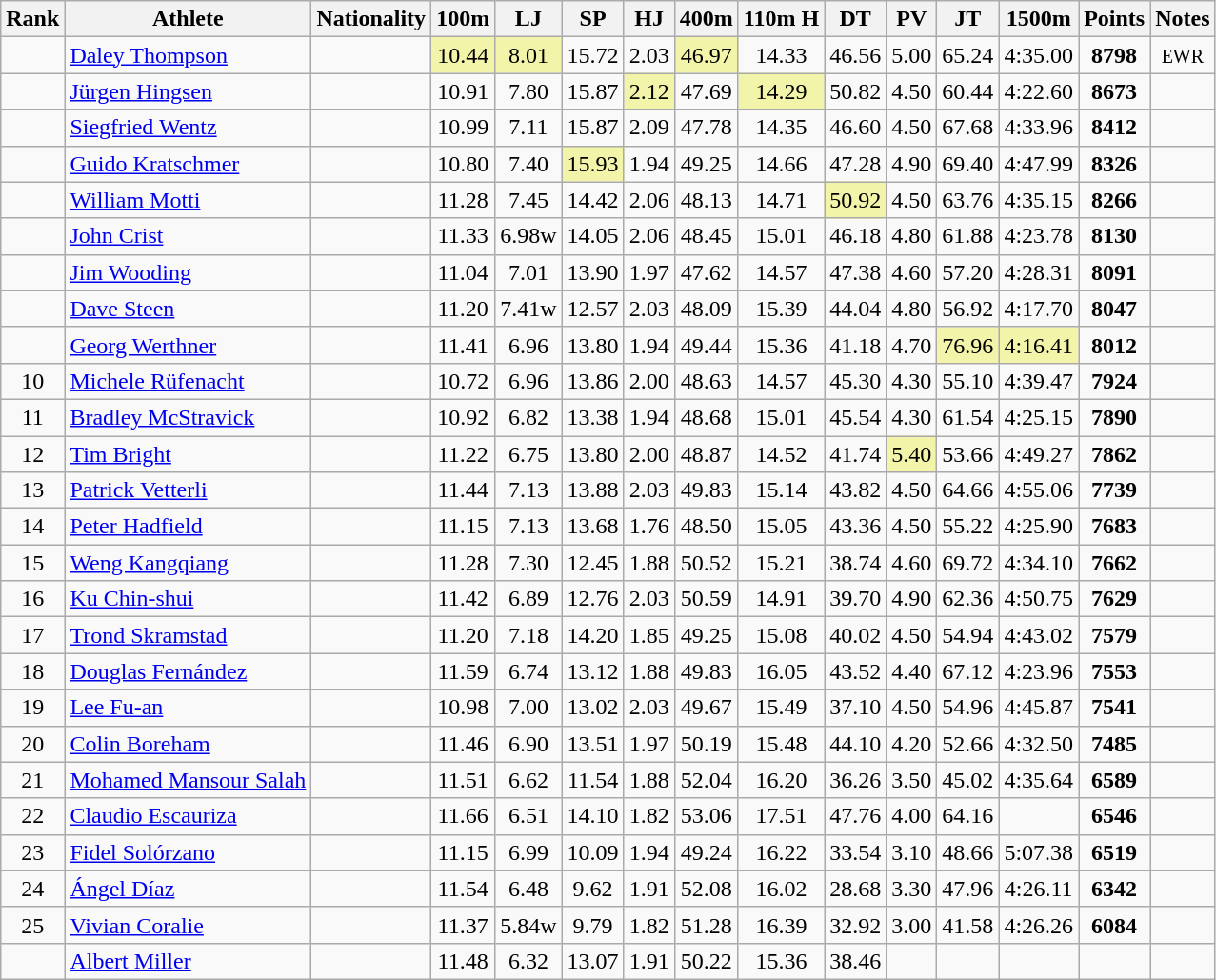<table class="wikitable sortable" style=" text-align:center;">
<tr>
<th>Rank</th>
<th>Athlete</th>
<th>Nationality</th>
<th>100m</th>
<th>LJ</th>
<th>SP</th>
<th>HJ</th>
<th>400m</th>
<th>110m H</th>
<th>DT</th>
<th>PV</th>
<th>JT</th>
<th>1500m</th>
<th>Points</th>
<th>Notes</th>
</tr>
<tr>
<td></td>
<td align=left><a href='#'>Daley Thompson</a></td>
<td align=left></td>
<td bgcolor=#F2F5A9>10.44</td>
<td bgcolor=#F2F5A9>8.01</td>
<td>15.72</td>
<td>2.03</td>
<td bgcolor=#F2F5A9>46.97</td>
<td>14.33</td>
<td>46.56</td>
<td>5.00</td>
<td>65.24</td>
<td>4:35.00</td>
<td><strong>8798</strong></td>
<td><small>EWR</small></td>
</tr>
<tr>
<td></td>
<td align=left><a href='#'>Jürgen Hingsen</a></td>
<td align=left></td>
<td>10.91</td>
<td>7.80</td>
<td>15.87</td>
<td bgcolor=#F2F5A9>2.12</td>
<td>47.69</td>
<td bgcolor=#F2F5A9>14.29</td>
<td>50.82</td>
<td>4.50</td>
<td>60.44</td>
<td>4:22.60</td>
<td><strong>8673</strong></td>
<td></td>
</tr>
<tr>
<td></td>
<td align=left><a href='#'>Siegfried Wentz</a></td>
<td align=left></td>
<td>10.99</td>
<td>7.11</td>
<td>15.87</td>
<td>2.09</td>
<td>47.78</td>
<td>14.35</td>
<td>46.60</td>
<td>4.50</td>
<td>67.68</td>
<td>4:33.96</td>
<td><strong>8412</strong></td>
<td></td>
</tr>
<tr>
<td></td>
<td align=left><a href='#'>Guido Kratschmer</a></td>
<td align=left></td>
<td>10.80</td>
<td>7.40</td>
<td bgcolor=#F2F5A9>15.93</td>
<td>1.94</td>
<td>49.25</td>
<td>14.66</td>
<td>47.28</td>
<td>4.90</td>
<td>69.40</td>
<td>4:47.99</td>
<td><strong>8326</strong></td>
<td></td>
</tr>
<tr>
<td></td>
<td align=left><a href='#'>William Motti</a></td>
<td align=left></td>
<td>11.28</td>
<td>7.45</td>
<td>14.42</td>
<td>2.06</td>
<td>48.13</td>
<td>14.71</td>
<td bgcolor=#F2F5A9>50.92</td>
<td>4.50</td>
<td>63.76</td>
<td>4:35.15</td>
<td><strong>8266</strong></td>
<td></td>
</tr>
<tr>
<td></td>
<td align=left><a href='#'>John Crist</a></td>
<td align=left></td>
<td>11.33</td>
<td>6.98w</td>
<td>14.05</td>
<td>2.06</td>
<td>48.45</td>
<td>15.01</td>
<td>46.18</td>
<td>4.80</td>
<td>61.88</td>
<td>4:23.78</td>
<td><strong>8130</strong></td>
<td></td>
</tr>
<tr>
<td></td>
<td align=left><a href='#'>Jim Wooding</a></td>
<td align=left></td>
<td>11.04</td>
<td>7.01</td>
<td>13.90</td>
<td>1.97</td>
<td>47.62</td>
<td>14.57</td>
<td>47.38</td>
<td>4.60</td>
<td>57.20</td>
<td>4:28.31</td>
<td><strong>8091</strong></td>
<td></td>
</tr>
<tr>
<td></td>
<td align=left><a href='#'>Dave Steen</a></td>
<td align=left></td>
<td>11.20</td>
<td>7.41w</td>
<td>12.57</td>
<td>2.03</td>
<td>48.09</td>
<td>15.39</td>
<td>44.04</td>
<td>4.80</td>
<td>56.92</td>
<td>4:17.70</td>
<td><strong>8047</strong></td>
<td></td>
</tr>
<tr>
<td></td>
<td align=left><a href='#'>Georg Werthner</a></td>
<td align=left></td>
<td>11.41</td>
<td>6.96</td>
<td>13.80</td>
<td>1.94</td>
<td>49.44</td>
<td>15.36</td>
<td>41.18</td>
<td>4.70</td>
<td bgcolor=#F2F5A9>76.96</td>
<td bgcolor=#F2F5A9>4:16.41</td>
<td><strong>8012</strong></td>
<td></td>
</tr>
<tr>
<td>10</td>
<td align=left><a href='#'>Michele Rüfenacht</a></td>
<td align=left></td>
<td>10.72</td>
<td>6.96</td>
<td>13.86</td>
<td>2.00</td>
<td>48.63</td>
<td>14.57</td>
<td>45.30</td>
<td>4.30</td>
<td>55.10</td>
<td>4:39.47</td>
<td><strong>7924</strong></td>
<td></td>
</tr>
<tr>
<td>11</td>
<td align=left><a href='#'>Bradley McStravick</a></td>
<td align=left></td>
<td>10.92</td>
<td>6.82</td>
<td>13.38</td>
<td>1.94</td>
<td>48.68</td>
<td>15.01</td>
<td>45.54</td>
<td>4.30</td>
<td>61.54</td>
<td>4:25.15</td>
<td><strong>7890</strong></td>
<td></td>
</tr>
<tr>
<td>12</td>
<td align=left><a href='#'>Tim Bright</a></td>
<td align=left></td>
<td>11.22</td>
<td>6.75</td>
<td>13.80</td>
<td>2.00</td>
<td>48.87</td>
<td>14.52</td>
<td>41.74</td>
<td bgcolor=#F2F5A9>5.40</td>
<td>53.66</td>
<td>4:49.27</td>
<td><strong>7862</strong></td>
<td></td>
</tr>
<tr>
<td>13</td>
<td align=left><a href='#'>Patrick Vetterli</a></td>
<td align=left></td>
<td>11.44</td>
<td>7.13</td>
<td>13.88</td>
<td>2.03</td>
<td>49.83</td>
<td>15.14</td>
<td>43.82</td>
<td>4.50</td>
<td>64.66</td>
<td>4:55.06</td>
<td><strong>7739</strong></td>
<td></td>
</tr>
<tr>
<td>14</td>
<td align=left><a href='#'>Peter Hadfield</a></td>
<td align=left></td>
<td>11.15</td>
<td>7.13</td>
<td>13.68</td>
<td>1.76</td>
<td>48.50</td>
<td>15.05</td>
<td>43.36</td>
<td>4.50</td>
<td>55.22</td>
<td>4:25.90</td>
<td><strong>7683</strong></td>
<td></td>
</tr>
<tr>
<td>15</td>
<td align=left><a href='#'>Weng Kangqiang</a></td>
<td align=left></td>
<td>11.28</td>
<td>7.30</td>
<td>12.45</td>
<td>1.88</td>
<td>50.52</td>
<td>15.21</td>
<td>38.74</td>
<td>4.60</td>
<td>69.72</td>
<td>4:34.10</td>
<td><strong>7662</strong></td>
<td></td>
</tr>
<tr>
<td>16</td>
<td align=left><a href='#'>Ku Chin-shui</a></td>
<td align=left></td>
<td>11.42</td>
<td>6.89</td>
<td>12.76</td>
<td>2.03</td>
<td>50.59</td>
<td>14.91</td>
<td>39.70</td>
<td>4.90</td>
<td>62.36</td>
<td>4:50.75</td>
<td><strong>7629</strong></td>
<td></td>
</tr>
<tr>
<td>17</td>
<td align=left><a href='#'>Trond Skramstad</a></td>
<td align=left></td>
<td>11.20</td>
<td>7.18</td>
<td>14.20</td>
<td>1.85</td>
<td>49.25</td>
<td>15.08</td>
<td>40.02</td>
<td>4.50</td>
<td>54.94</td>
<td>4:43.02</td>
<td><strong>7579</strong></td>
<td></td>
</tr>
<tr>
<td>18</td>
<td align=left><a href='#'>Douglas Fernández</a></td>
<td align=left></td>
<td>11.59</td>
<td>6.74</td>
<td>13.12</td>
<td>1.88</td>
<td>49.83</td>
<td>16.05</td>
<td>43.52</td>
<td>4.40</td>
<td>67.12</td>
<td>4:23.96</td>
<td><strong>7553</strong></td>
<td></td>
</tr>
<tr>
<td>19</td>
<td align=left><a href='#'>Lee Fu-an</a></td>
<td align=left></td>
<td>10.98</td>
<td>7.00</td>
<td>13.02</td>
<td>2.03</td>
<td>49.67</td>
<td>15.49</td>
<td>37.10</td>
<td>4.50</td>
<td>54.96</td>
<td>4:45.87</td>
<td><strong>7541</strong></td>
<td></td>
</tr>
<tr>
<td>20</td>
<td align=left><a href='#'>Colin Boreham</a></td>
<td align=left></td>
<td>11.46</td>
<td>6.90</td>
<td>13.51</td>
<td>1.97</td>
<td>50.19</td>
<td>15.48</td>
<td>44.10</td>
<td>4.20</td>
<td>52.66</td>
<td>4:32.50</td>
<td><strong>7485</strong></td>
<td></td>
</tr>
<tr>
<td>21</td>
<td align=left><a href='#'>Mohamed Mansour Salah</a></td>
<td align=left></td>
<td>11.51</td>
<td>6.62</td>
<td>11.54</td>
<td>1.88</td>
<td>52.04</td>
<td>16.20</td>
<td>36.26</td>
<td>3.50</td>
<td>45.02</td>
<td>4:35.64</td>
<td><strong>6589</strong></td>
<td></td>
</tr>
<tr>
<td>22</td>
<td align=left><a href='#'>Claudio Escauriza</a></td>
<td align=left></td>
<td>11.66</td>
<td>6.51</td>
<td>14.10</td>
<td>1.82</td>
<td>53.06</td>
<td>17.51</td>
<td>47.76</td>
<td>4.00</td>
<td>64.16</td>
<td></td>
<td><strong>6546</strong></td>
<td></td>
</tr>
<tr>
<td>23</td>
<td align=left><a href='#'>Fidel Solórzano</a></td>
<td align=left></td>
<td>11.15</td>
<td>6.99</td>
<td>10.09</td>
<td>1.94</td>
<td>49.24</td>
<td>16.22</td>
<td>33.54</td>
<td>3.10</td>
<td>48.66</td>
<td>5:07.38</td>
<td><strong>6519</strong></td>
<td></td>
</tr>
<tr>
<td>24</td>
<td align=left><a href='#'>Ángel Díaz</a></td>
<td align=left></td>
<td>11.54</td>
<td>6.48</td>
<td>9.62</td>
<td>1.91</td>
<td>52.08</td>
<td>16.02</td>
<td>28.68</td>
<td>3.30</td>
<td>47.96</td>
<td>4:26.11</td>
<td><strong>6342</strong></td>
<td></td>
</tr>
<tr>
<td>25</td>
<td align=left><a href='#'>Vivian Coralie</a></td>
<td align=left></td>
<td>11.37</td>
<td>5.84w</td>
<td>9.79</td>
<td>1.82</td>
<td>51.28</td>
<td>16.39</td>
<td>32.92</td>
<td>3.00</td>
<td>41.58</td>
<td>4:26.26</td>
<td><strong>6084</strong></td>
<td></td>
</tr>
<tr>
<td></td>
<td align=left><a href='#'>Albert Miller</a></td>
<td align=left></td>
<td>11.48</td>
<td>6.32</td>
<td>13.07</td>
<td>1.91</td>
<td>50.22</td>
<td>15.36</td>
<td>38.46</td>
<td></td>
<td></td>
<td></td>
<td><strong></strong></td>
<td></td>
</tr>
</table>
